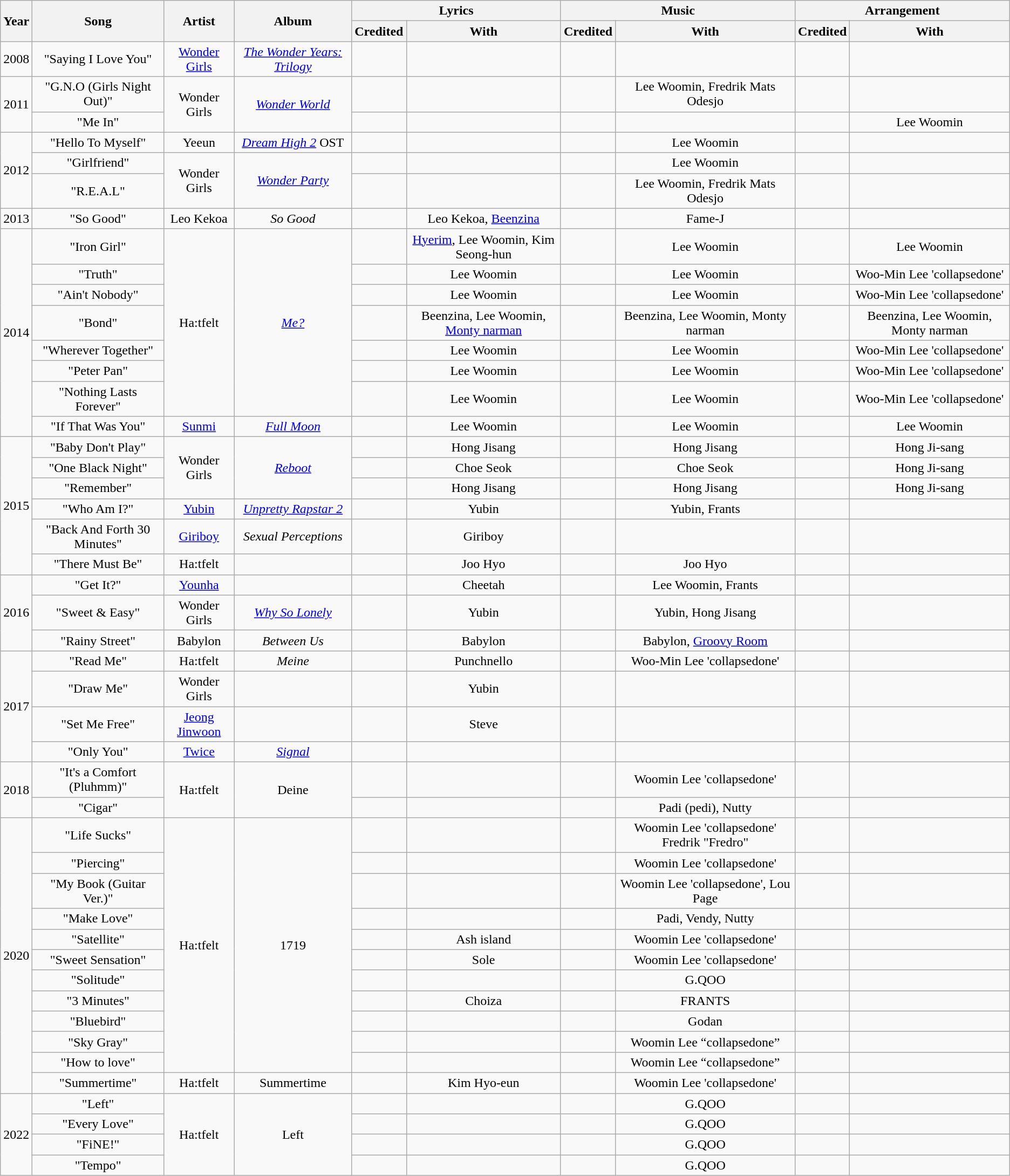<table class="wikitable" style="text-align:center;">
<tr>
<th rowspan="2">Year</th>
<th rowspan="2">Song</th>
<th rowspan="2">Artist</th>
<th rowspan="2">Album</th>
<th colspan="2">Lyrics</th>
<th colspan="2">Music</th>
<th colspan="2">Arrangement</th>
</tr>
<tr>
<th>Credited</th>
<th>With</th>
<th>Credited</th>
<th>With</th>
<th>Credited</th>
<th>With</th>
</tr>
<tr>
<td>2008</td>
<td>"Saying I Love You"</td>
<td><a href='#'>Wonder Girls</a></td>
<td><em><a href='#'>The Wonder Years: Trilogy</a></em></td>
<td></td>
<td></td>
<td></td>
<td></td>
<td></td>
<td></td>
</tr>
<tr>
<td rowspan="2">2011</td>
<td>"G.N.O (Girls Night Out)"</td>
<td rowspan="2">Wonder Girls</td>
<td rowspan="2"><em><a href='#'>Wonder World</a></em></td>
<td></td>
<td></td>
<td></td>
<td>Lee Woomin, Fredrik Mats Odesjo</td>
<td></td>
<td></td>
</tr>
<tr>
<td>"Me In"<br></td>
<td></td>
<td></td>
<td></td>
<td></td>
<td></td>
<td>Lee Woomin</td>
</tr>
<tr>
<td rowspan="3">2012</td>
<td>"Hello To Myself"</td>
<td>Yeeun</td>
<td><em><a href='#'>Dream High 2</a></em> OST</td>
<td></td>
<td></td>
<td></td>
<td>Lee Woomin</td>
<td></td>
<td></td>
</tr>
<tr>
<td>"Girlfriend"</td>
<td rowspan="2">Wonder Girls</td>
<td rowspan="2"><em><a href='#'>Wonder Party</a></em></td>
<td></td>
<td></td>
<td></td>
<td>Lee Woomin</td>
<td></td>
<td></td>
</tr>
<tr>
<td>"R.E.A.L"</td>
<td></td>
<td></td>
<td></td>
<td>Lee Woomin, Fredrik Mats Odesjo</td>
<td></td>
<td></td>
</tr>
<tr>
<td rowspan="1">2013</td>
<td>"So Good"</td>
<td>Leo Kekoa</td>
<td><em>So Good</em></td>
<td></td>
<td>Leo Kekoa, <a href='#'>Beenzina</a></td>
<td></td>
<td>Fame-J</td>
<td></td>
<td></td>
</tr>
<tr>
<td rowspan="8">2014</td>
<td>"Iron Girl"<br></td>
<td rowspan="7">Ha:tfelt</td>
<td rowspan="7"><a href='#'><em>Me?</em></a></td>
<td></td>
<td><a href='#'>Hyerim</a>, Lee Woomin, Kim Seong-hun</td>
<td></td>
<td>Lee Woomin</td>
<td></td>
<td>Lee Woomin</td>
</tr>
<tr>
<td>"Truth"</td>
<td></td>
<td>Lee Woomin</td>
<td></td>
<td>Lee Woomin</td>
<td></td>
<td>Woo-Min Lee 'collapsedone'</td>
</tr>
<tr>
<td>"Ain't Nobody"</td>
<td></td>
<td>Lee Woomin</td>
<td></td>
<td>Lee Woomin</td>
<td></td>
<td>Woo-Min Lee 'collapsedone'</td>
</tr>
<tr>
<td>"Bond"<br></td>
<td></td>
<td>Beenzina, Lee Woomin, <a href='#'>Monty narman</a></td>
<td></td>
<td>Beenzina, Lee Woomin, Monty narman</td>
<td></td>
<td>Beenzina, Lee Woomin, Monty narman</td>
</tr>
<tr>
<td>"Wherever Together"</td>
<td></td>
<td>Lee Woomin</td>
<td></td>
<td>Lee Woomin</td>
<td></td>
<td>Woo-Min Lee 'collapsedone'</td>
</tr>
<tr>
<td>"Peter Pan"</td>
<td></td>
<td>Lee Woomin</td>
<td></td>
<td>Lee Woomin</td>
<td></td>
<td>Woo-Min Lee 'collapsedone'</td>
</tr>
<tr>
<td>"Nothing Lasts Forever"</td>
<td></td>
<td>Lee Woomin</td>
<td></td>
<td>Lee Woomin</td>
<td></td>
<td>Woo-Min Lee 'collapsedone'</td>
</tr>
<tr>
<td>"If That Was You"</td>
<td><a href='#'>Sunmi</a></td>
<td><em><a href='#'>Full Moon</a></em></td>
<td></td>
<td>Lee Woomin</td>
<td></td>
<td>Lee Woomin</td>
<td></td>
<td>Lee Woomin</td>
</tr>
<tr>
<td rowspan="6">2015</td>
<td>"Baby Don't Play"</td>
<td rowspan="3">Wonder Girls</td>
<td rowspan="3"><em><a href='#'>Reboot</a></em></td>
<td></td>
<td>Hong Jisang</td>
<td></td>
<td>Hong Jisang</td>
<td></td>
<td>Hong Ji-sang</td>
</tr>
<tr>
<td>"One Black Night"</td>
<td></td>
<td>Choe Seok</td>
<td></td>
<td>Choe Seok</td>
<td></td>
<td>Hong Ji-sang</td>
</tr>
<tr>
<td>"Remember"</td>
<td></td>
<td>Hong Jisang</td>
<td></td>
<td>Hong Jisang</td>
<td></td>
<td>Hong Ji-sang</td>
</tr>
<tr>
<td>"Who Am I?"</td>
<td><a href='#'>Yubin</a></td>
<td><em><a href='#'>Unpretty Rapstar 2</a></em></td>
<td></td>
<td>Yubin</td>
<td></td>
<td>Yubin, Frants</td>
<td></td>
<td></td>
</tr>
<tr>
<td>"Back And Forth 30 Minutes"</td>
<td><a href='#'>Giriboy</a></td>
<td><em>Sexual Perceptions</em></td>
<td></td>
<td>Giriboy</td>
<td></td>
<td></td>
<td></td>
<td></td>
</tr>
<tr>
<td>"There Must Be"</td>
<td>Ha:tfelt</td>
<td></td>
<td></td>
<td>Joo Hyo</td>
<td></td>
<td>Joo Hyo</td>
<td></td>
<td></td>
</tr>
<tr>
<td rowspan="3">2016</td>
<td>"Get It?"<br></td>
<td><a href='#'>Younha</a></td>
<td></td>
<td></td>
<td>Cheetah</td>
<td></td>
<td>Lee Woomin, Frants</td>
<td></td>
<td></td>
</tr>
<tr>
<td>"Sweet & Easy"</td>
<td>Wonder Girls</td>
<td><em><a href='#'>Why So Lonely</a></em></td>
<td></td>
<td>Yubin</td>
<td></td>
<td>Yubin, Hong Jisang</td>
<td></td>
<td></td>
</tr>
<tr>
<td>"Rainy Street"<br></td>
<td>Babylon</td>
<td><em>Between Us</em></td>
<td></td>
<td>Babylon</td>
<td></td>
<td>Babylon, <a href='#'>Groovy Room</a></td>
<td></td>
<td></td>
</tr>
<tr>
<td rowspan="4">2017</td>
<td>"Read Me"<br></td>
<td>Ha:tfelt</td>
<td><em>Meine</em></td>
<td></td>
<td>Punchnello</td>
<td></td>
<td>Woo-Min Lee 'collapsedone'</td>
<td></td>
<td></td>
</tr>
<tr>
<td>"Draw Me"</td>
<td>Wonder Girls</td>
<td></td>
<td></td>
<td>Yubin</td>
<td></td>
<td></td>
<td></td>
<td></td>
</tr>
<tr>
<td>"Set Me Free"</td>
<td><a href='#'>Jeong Jinwoon</a></td>
<td></td>
<td></td>
<td>Steve</td>
<td></td>
<td></td>
<td></td>
<td></td>
</tr>
<tr>
<td>"Only You"</td>
<td><a href='#'>Twice</a></td>
<td><a href='#'><em>Signal</em></a></td>
<td></td>
<td></td>
<td></td>
<td></td>
<td></td>
<td></td>
</tr>
<tr>
<td rowspan="2">2018</td>
<td>"It's a Comfort (Pluhmm)"</td>
<td rowspan="2">Ha:tfelt</td>
<td rowspan="2">Deine</td>
<td></td>
<td></td>
<td></td>
<td>Woomin Lee 'collapsedone'</td>
<td></td>
<td></td>
</tr>
<tr>
<td>"Cigar"</td>
<td></td>
<td></td>
<td></td>
<td>Padi (pedi), Nutty</td>
<td></td>
<td></td>
</tr>
<tr>
<td rowspan="12">2020</td>
<td>"Life Sucks"</td>
<td rowspan="11">Ha:tfelt</td>
<td rowspan="11">1719</td>
<td></td>
<td></td>
<td></td>
<td>Woomin Lee 'collapsedone' Fredrik "Fredro"</td>
<td></td>
<td></td>
</tr>
<tr>
<td>"Piercing" <br></td>
<td></td>
<td></td>
<td></td>
<td>Woomin Lee 'collapsedone'</td>
<td></td>
<td></td>
</tr>
<tr>
<td>"My Book (Guitar Ver.)"</td>
<td></td>
<td></td>
<td></td>
<td>Woomin Lee 'collapsedone', Lou Page</td>
<td></td>
<td></td>
</tr>
<tr>
<td>"Make Love"</td>
<td></td>
<td></td>
<td></td>
<td>Padi, Vendy, Nutty</td>
<td></td>
<td></td>
</tr>
<tr>
<td>"Satellite"<br></td>
<td></td>
<td>Ash island</td>
<td></td>
<td>Woomin Lee 'collapsedone'</td>
<td></td>
<td></td>
</tr>
<tr>
<td>"Sweet Sensation"<br></td>
<td></td>
<td>Sole</td>
<td></td>
<td>Woomin Lee 'collapsedone'</td>
<td></td>
<td></td>
</tr>
<tr>
<td>"Solitude"</td>
<td></td>
<td></td>
<td></td>
<td>G.QOO</td>
<td></td>
<td></td>
</tr>
<tr>
<td>"3 Minutes"<br></td>
<td></td>
<td>Choiza</td>
<td></td>
<td>FRANTS</td>
<td></td>
<td></td>
</tr>
<tr>
<td>"Bluebird"</td>
<td></td>
<td></td>
<td></td>
<td>Godan</td>
<td></td>
<td></td>
</tr>
<tr>
<td>"Sky Gray"</td>
<td></td>
<td></td>
<td></td>
<td>Woomin Lee “collapsedone”</td>
<td></td>
<td></td>
</tr>
<tr>
<td>"How to love"</td>
<td></td>
<td></td>
<td></td>
<td>Woomin Lee “collapsedone”</td>
<td></td>
<td></td>
</tr>
<tr>
<td>"Summertime" <br></td>
<td>Ha:tfelt</td>
<td>Summertime</td>
<td></td>
<td>Kim Hyo-eun</td>
<td></td>
<td>Woomin Lee 'collapsedone'</td>
<td></td>
<td></td>
</tr>
<tr>
<td rowspan="4">2022</td>
<td>"Left"</td>
<td rowspan="4">Ha:tfelt</td>
<td rowspan="4">Left</td>
<td></td>
<td></td>
<td></td>
<td>G.QOO</td>
<td></td>
<td></td>
</tr>
<tr>
<td>"Every Love"</td>
<td></td>
<td></td>
<td></td>
<td>G.QOO</td>
<td></td>
<td></td>
</tr>
<tr>
<td>"FiNE!"</td>
<td></td>
<td></td>
<td></td>
<td>G.QOO</td>
<td></td>
<td></td>
</tr>
<tr>
<td>"Tempo"</td>
<td></td>
<td></td>
<td></td>
<td>G.QOO</td>
<td></td>
<td></td>
</tr>
</table>
